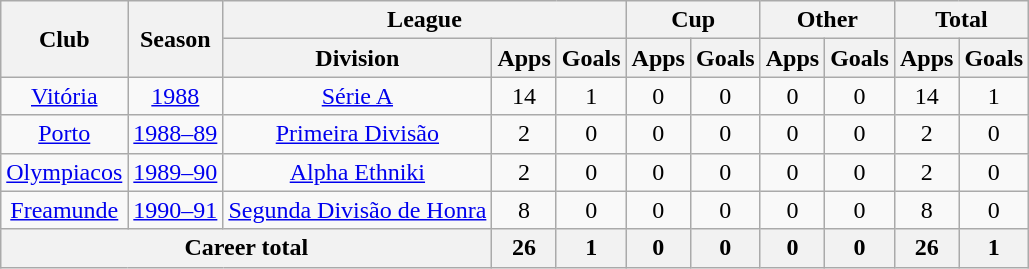<table class="wikitable" style="text-align: center">
<tr>
<th rowspan="2">Club</th>
<th rowspan="2">Season</th>
<th colspan="3">League</th>
<th colspan="2">Cup</th>
<th colspan="2">Other</th>
<th colspan="2">Total</th>
</tr>
<tr>
<th>Division</th>
<th>Apps</th>
<th>Goals</th>
<th>Apps</th>
<th>Goals</th>
<th>Apps</th>
<th>Goals</th>
<th>Apps</th>
<th>Goals</th>
</tr>
<tr>
<td><a href='#'>Vitória</a></td>
<td><a href='#'>1988</a></td>
<td><a href='#'>Série A</a></td>
<td>14</td>
<td>1</td>
<td>0</td>
<td>0</td>
<td>0</td>
<td>0</td>
<td>14</td>
<td>1</td>
</tr>
<tr>
<td><a href='#'>Porto</a></td>
<td><a href='#'>1988–89</a></td>
<td><a href='#'>Primeira Divisão</a></td>
<td>2</td>
<td>0</td>
<td>0</td>
<td>0</td>
<td>0</td>
<td>0</td>
<td>2</td>
<td>0</td>
</tr>
<tr>
<td><a href='#'>Olympiacos</a></td>
<td><a href='#'>1989–90</a></td>
<td><a href='#'>Alpha Ethniki</a></td>
<td>2</td>
<td>0</td>
<td>0</td>
<td>0</td>
<td>0</td>
<td>0</td>
<td>2</td>
<td>0</td>
</tr>
<tr>
<td><a href='#'>Freamunde</a></td>
<td><a href='#'>1990–91</a></td>
<td><a href='#'>Segunda Divisão de Honra</a></td>
<td>8</td>
<td>0</td>
<td>0</td>
<td>0</td>
<td>0</td>
<td>0</td>
<td>8</td>
<td>0</td>
</tr>
<tr>
<th colspan="3"><strong>Career total</strong></th>
<th>26</th>
<th>1</th>
<th>0</th>
<th>0</th>
<th>0</th>
<th>0</th>
<th>26</th>
<th>1</th>
</tr>
</table>
